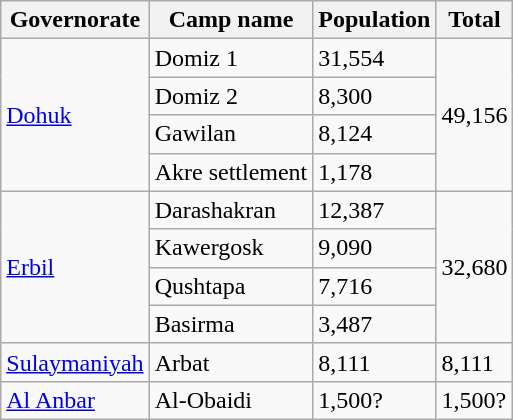<table class="wikitable">
<tr>
<th>Governorate</th>
<th>Camp name</th>
<th>Population</th>
<th scope="col" class="unsortable">Total</th>
</tr>
<tr>
<td rowspan="4"><a href='#'>Dohuk</a></td>
<td>Domiz 1</td>
<td>31,554</td>
<td rowspan="4">49,156</td>
</tr>
<tr>
<td>Domiz 2</td>
<td>8,300</td>
</tr>
<tr>
<td>Gawilan</td>
<td>8,124</td>
</tr>
<tr>
<td>Akre settlement</td>
<td>1,178</td>
</tr>
<tr>
<td rowspan="4"><a href='#'>Erbil</a></td>
<td>Darashakran</td>
<td>12,387</td>
<td rowspan="4">32,680</td>
</tr>
<tr>
<td>Kawergosk</td>
<td>9,090</td>
</tr>
<tr>
<td>Qushtapa</td>
<td>7,716</td>
</tr>
<tr>
<td>Basirma</td>
<td>3,487</td>
</tr>
<tr>
<td rowspan="1"><a href='#'>Sulaymaniyah</a></td>
<td>Arbat</td>
<td>8,111</td>
<td rowspan="1">8,111</td>
</tr>
<tr>
<td rowspan="1"><a href='#'>Al Anbar</a></td>
<td>Al-Obaidi</td>
<td>1,500?</td>
<td rowspan="1">1,500?</td>
</tr>
</table>
